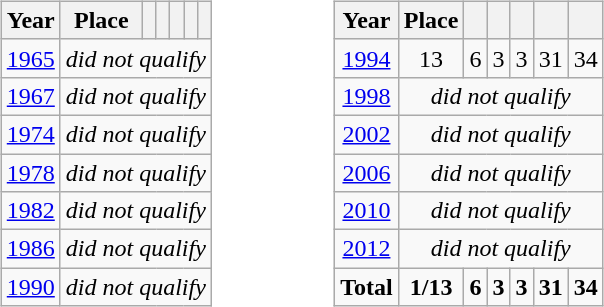<table border="0" width="40%">
<tr valign="top">
<td width="15%"><br><table class="wikitable" style="text-align: center;">
<tr>
<th>Year</th>
<th>Place</th>
<th></th>
<th></th>
<th></th>
<th></th>
<th></th>
</tr>
<tr>
<td> <a href='#'>1965</a></td>
<td align=center colspan="6"><em>did not qualify</em></td>
</tr>
<tr>
<td> <a href='#'>1967</a></td>
<td align=center colspan="6"><em>did not qualify</em></td>
</tr>
<tr>
<td> <a href='#'>1974</a></td>
<td align=center colspan="6"><em>did not qualify</em></td>
</tr>
<tr>
<td> <a href='#'>1978</a></td>
<td align=center colspan="6"><em>did not qualify</em></td>
</tr>
<tr>
<td> <a href='#'>1982</a></td>
<td align=center colspan="6"><em>did not qualify</em></td>
</tr>
<tr>
<td> <a href='#'>1986</a></td>
<td align=center colspan="6"><em>did not qualify</em></td>
</tr>
<tr>
<td> <a href='#'>1990</a></td>
<td align=center colspan="6"><em>did not qualify</em></td>
</tr>
</table>
</td>
<td width="15%"><br><table class="wikitable" style="text-align: center;">
<tr>
<th>Year</th>
<th>Place</th>
<th></th>
<th></th>
<th></th>
<th></th>
<th></th>
</tr>
<tr>
<td> <a href='#'>1994</a></td>
<td>13</td>
<td>6</td>
<td>3</td>
<td>3</td>
<td>31</td>
<td>34</td>
</tr>
<tr>
<td> <a href='#'>1998</a></td>
<td align=center colspan="6"><em>did not qualify</em></td>
</tr>
<tr>
<td> <a href='#'>2002</a></td>
<td align=center colspan="6"><em>did not qualify</em></td>
</tr>
<tr>
<td> <a href='#'>2006</a></td>
<td align=center colspan="6"><em>did not qualify</em></td>
</tr>
<tr>
<td> <a href='#'>2010</a></td>
<td align=center colspan="6"><em>did not qualify</em></td>
</tr>
<tr>
<td> <a href='#'>2012</a></td>
<td align=center colspan="6"><em>did not qualify</em></td>
</tr>
<tr>
<td><strong>Total</strong></td>
<td><strong>1/13</strong></td>
<td><strong>6</strong></td>
<td><strong>3</strong></td>
<td><strong>3</strong></td>
<td><strong>31</strong></td>
<td><strong>34</strong></td>
</tr>
</table>
</td>
</tr>
</table>
